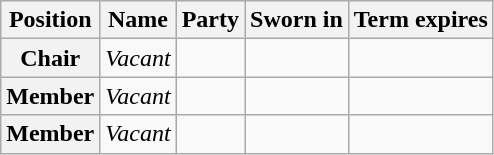<table class="wikitable sortable plainrowheaders" style="text-align:center">
<tr>
<th scope="col" "width:15%">Position</th>
<th scope="col" "width:20%">Name</th>
<th scope="col" "width:15%">Party</th>
<th scope="col" "width:15%">Sworn in</th>
<th scope="col" "width:15%">Term expires</th>
</tr>
<tr>
<th>Chair</th>
<td><em>Vacant</em></td>
<td></td>
<td></td>
<td></td>
</tr>
<tr>
<th>Member</th>
<td><em>Vacant</em></td>
<td></td>
<td></td>
<td></td>
</tr>
<tr>
<th>Member</th>
<td><em>Vacant</em></td>
<td></td>
<td></td>
<td></td>
</tr>
</table>
